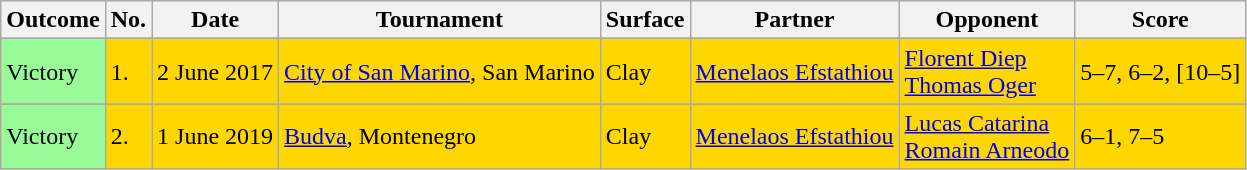<table class=wikitable style=font-size:100%>
<tr>
<th>Outcome</th>
<th>No.</th>
<th>Date</th>
<th>Tournament</th>
<th>Surface</th>
<th>Partner</th>
<th>Opponent</th>
<th>Score</th>
</tr>
<tr>
</tr>
<tr bgcolor=gold>
<td bgcolor=98FB98>Victory</td>
<td>1.</td>
<td>2 June 2017</td>
<td><a href='#'>City of San Marino</a>, San Marino</td>
<td>Clay</td>
<td> <a href='#'>Menelaos Efstathiou</a></td>
<td> <a href='#'>Florent Diep</a><br> <a href='#'>Thomas Oger</a></td>
<td>5–7, 6–2, [10–5]</td>
</tr>
<tr>
</tr>
<tr bgcolor=gold>
<td bgcolor=98FB98>Victory</td>
<td>2.</td>
<td>1 June 2019</td>
<td><a href='#'>Budva</a>, Montenegro</td>
<td>Clay</td>
<td> <a href='#'>Menelaos Efstathiou</a></td>
<td> <a href='#'>Lucas Catarina</a><br> <a href='#'>Romain Arneodo</a></td>
<td>6–1, 7–5</td>
</tr>
</table>
